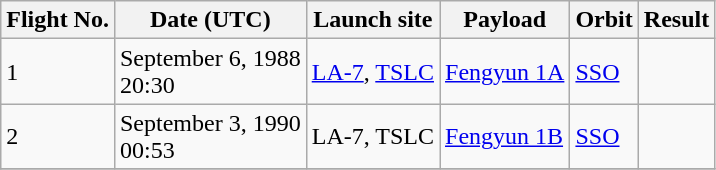<table class="wikitable">
<tr>
<th>Flight No.</th>
<th>Date (UTC)</th>
<th>Launch site</th>
<th>Payload</th>
<th>Orbit</th>
<th>Result</th>
</tr>
<tr>
<td>1</td>
<td>September 6, 1988<br>20:30</td>
<td><a href='#'>LA-7</a>, <a href='#'>TSLC</a></td>
<td><a href='#'>Fengyun 1A</a></td>
<td><a href='#'>SSO</a></td>
<td></td>
</tr>
<tr>
<td>2</td>
<td>September 3, 1990<br>00:53</td>
<td>LA-7, TSLC</td>
<td><a href='#'>Fengyun 1B</a></td>
<td><a href='#'>SSO</a></td>
<td></td>
</tr>
<tr>
</tr>
</table>
